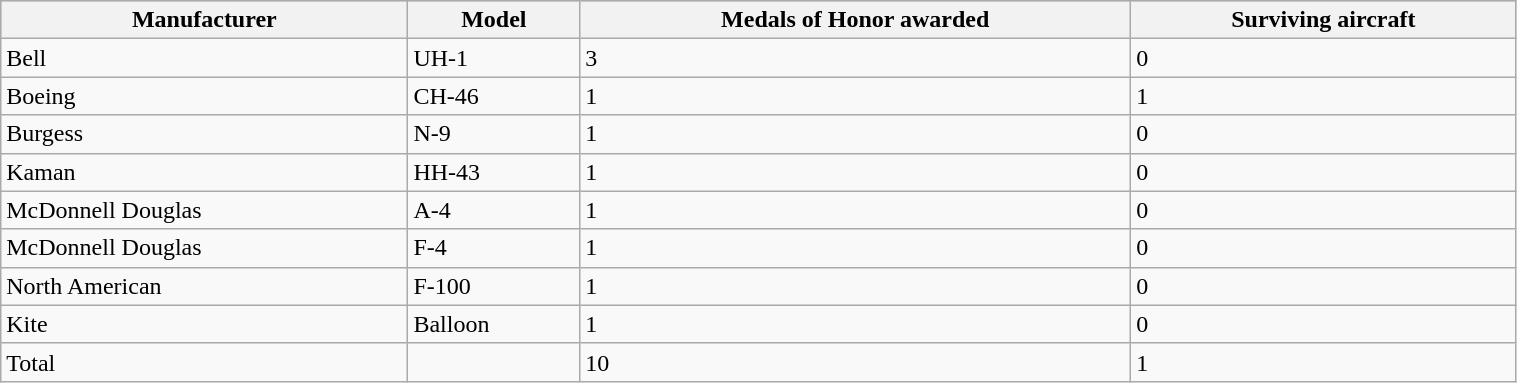<table class="wikitable" width="80%">
<tr style="background:#CCCCCC;">
<th>Manufacturer</th>
<th>Model</th>
<th>Medals of Honor awarded</th>
<th>Surviving aircraft</th>
</tr>
<tr>
<td>Bell</td>
<td>UH-1</td>
<td>3</td>
<td>0</td>
</tr>
<tr>
<td>Boeing</td>
<td>CH-46</td>
<td>1</td>
<td>1</td>
</tr>
<tr>
<td>Burgess</td>
<td>N-9</td>
<td>1</td>
<td>0</td>
</tr>
<tr>
<td>Kaman</td>
<td>HH-43</td>
<td>1</td>
<td>0</td>
</tr>
<tr>
<td>McDonnell Douglas</td>
<td>A-4</td>
<td>1</td>
<td>0</td>
</tr>
<tr>
<td>McDonnell Douglas</td>
<td>F-4</td>
<td>1</td>
<td>0</td>
</tr>
<tr>
<td>North American</td>
<td>F-100</td>
<td>1</td>
<td>0</td>
</tr>
<tr>
<td>Kite</td>
<td>Balloon</td>
<td>1</td>
<td>0</td>
</tr>
<tr>
<td>Total</td>
<td></td>
<td>10</td>
<td>1</td>
</tr>
</table>
